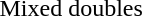<table>
<tr>
<td>Mixed doubles<br></td>
<td> <br></td>
<td> <br></td>
<td> <br></td>
</tr>
</table>
